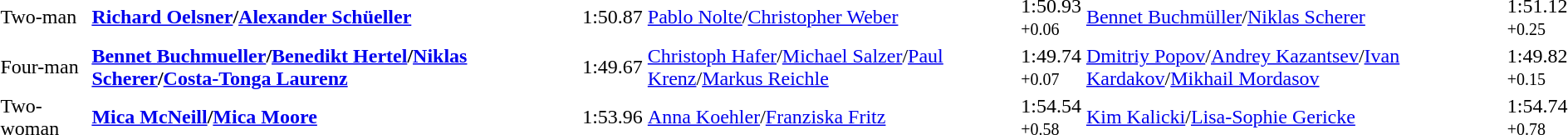<table>
<tr>
<td>Two-man</td>
<td><strong><a href='#'>Richard Oelsner</a>/<a href='#'>Alexander Schüeller</a><br><small></small></strong></td>
<td>1:50.87</td>
<td><a href='#'>Pablo Nolte</a>/<a href='#'>Christopher Weber</a><br><small></small></td>
<td>1:50.93<br><small>+0.06</small></td>
<td><a href='#'>Bennet Buchmüller</a>/<a href='#'>Niklas Scherer</a><br><small></small></td>
<td>1:51.12<br><small>+0.25</small></td>
</tr>
<tr>
<td>Four-man</td>
<td><strong><a href='#'>Bennet Buchmueller</a>/<a href='#'>Benedikt Hertel</a>/<a href='#'>Niklas Scherer</a>/<a href='#'>Costa-Tonga Laurenz</a><br><small></small></strong></td>
<td>1:49.67</td>
<td><a href='#'>Christoph Hafer</a>/<a href='#'>Michael Salzer</a>/<a href='#'>Paul Krenz</a>/<a href='#'>Markus Reichle</a><br><small></small></td>
<td>1:49.74<br><small>+0.07</small></td>
<td><a href='#'>Dmitriy Popov</a>/<a href='#'>Andrey Kazantsev</a>/<a href='#'>Ivan Kardakov</a>/<a href='#'>Mikhail Mordasov</a><br><small></small></td>
<td>1:49.82<br><small>+0.15</small></td>
</tr>
<tr>
<td>Two-woman</td>
<td><strong><a href='#'>Mica McNeill</a>/<a href='#'>Mica Moore</a><br><small></small></strong></td>
<td>1:53.96</td>
<td><a href='#'>Anna Koehler</a>/<a href='#'>Franziska Fritz</a><br><small></small></td>
<td>1:54.54<br><small>+0.58</small></td>
<td><a href='#'>Kim Kalicki</a>/<a href='#'>Lisa-Sophie Gericke</a><br><small></small></td>
<td>1:54.74<br><small>+0.78</small></td>
</tr>
</table>
